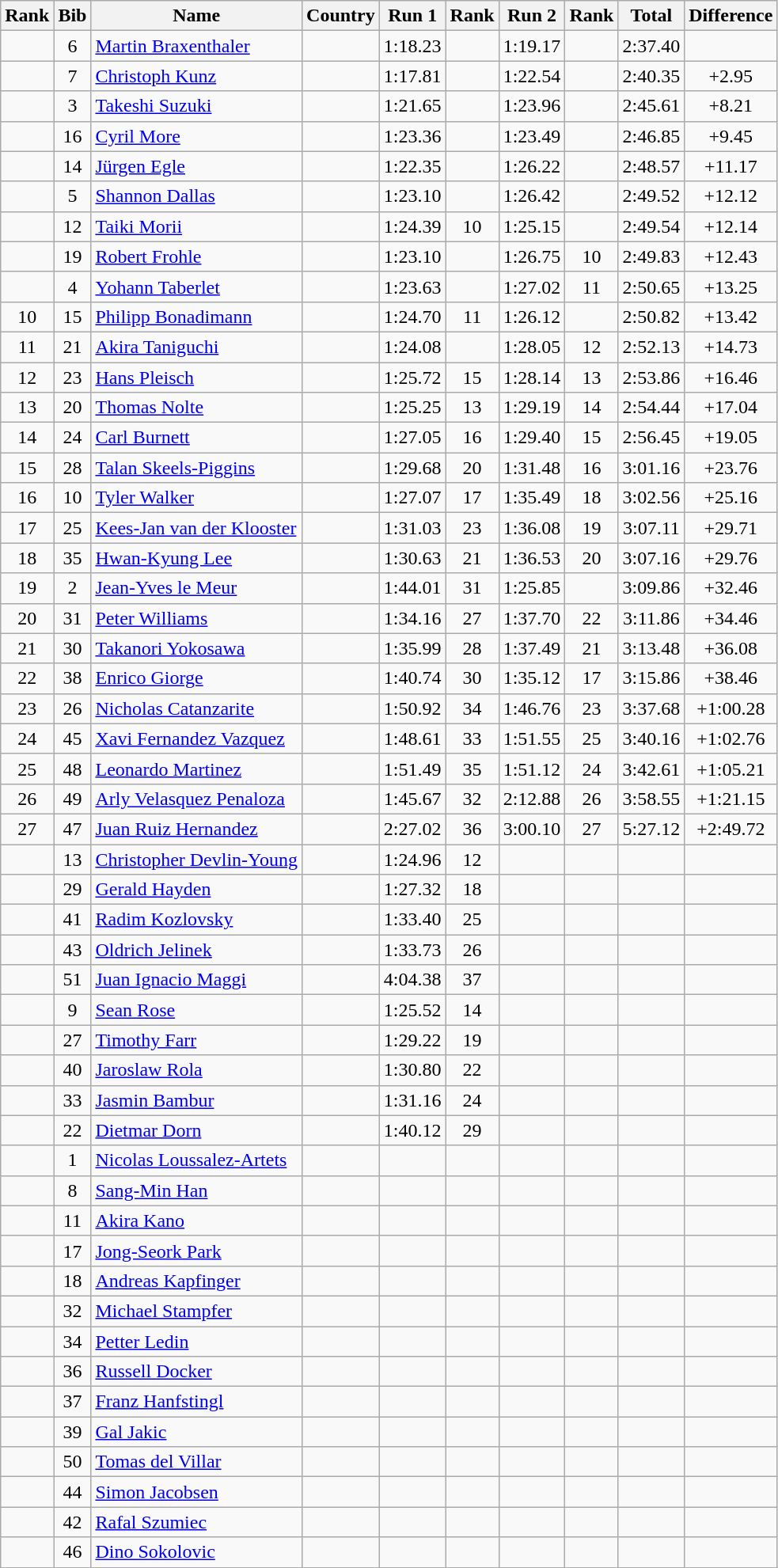<table class="wikitable sortable" style="text-align:center">
<tr>
<th>Rank</th>
<th>Bib</th>
<th>Name</th>
<th>Country</th>
<th>Run 1</th>
<th>Rank</th>
<th>Run 2</th>
<th>Rank</th>
<th>Total</th>
<th>Difference</th>
</tr>
<tr>
<td></td>
<td>6</td>
<td align=left><a href='#'>Martin Braxenthaler</a></td>
<td align=left></td>
<td>1:18.23</td>
<td></td>
<td>1:19.17</td>
<td></td>
<td>2:37.40</td>
<td></td>
</tr>
<tr>
<td></td>
<td>7</td>
<td align=left><a href='#'>Christoph Kunz</a></td>
<td align=left></td>
<td>1:17.81</td>
<td></td>
<td>1:22.54</td>
<td></td>
<td>2:40.35</td>
<td>+2.95</td>
</tr>
<tr>
<td></td>
<td>3</td>
<td align=left><a href='#'>Takeshi Suzuki</a></td>
<td align=left></td>
<td>1:21.65</td>
<td></td>
<td>1:23.96</td>
<td></td>
<td>2:45.61</td>
<td>+8.21</td>
</tr>
<tr>
<td></td>
<td>16</td>
<td align=left><a href='#'>Cyril More</a></td>
<td align=left></td>
<td>1:23.36</td>
<td></td>
<td>1:23.49</td>
<td></td>
<td>2:46.85</td>
<td>+9.45</td>
</tr>
<tr>
<td></td>
<td>14</td>
<td align=left><a href='#'>Jürgen Egle</a></td>
<td align=left></td>
<td>1:22.35</td>
<td></td>
<td>1:26.22</td>
<td></td>
<td>2:48.57</td>
<td>+11.17</td>
</tr>
<tr>
<td></td>
<td>5</td>
<td align=left><a href='#'>Shannon Dallas</a></td>
<td align=left></td>
<td>1:23.10</td>
<td></td>
<td>1:26.42</td>
<td></td>
<td>2:49.52</td>
<td>+12.12</td>
</tr>
<tr>
<td></td>
<td>12</td>
<td align=left><a href='#'>Taiki Morii</a></td>
<td align=left></td>
<td>1:24.39</td>
<td>10</td>
<td>1:25.15</td>
<td></td>
<td>2:49.54</td>
<td>+12.14</td>
</tr>
<tr>
<td></td>
<td>19</td>
<td align=left><a href='#'>Robert Frohle</a></td>
<td align=left></td>
<td>1:23.10</td>
<td></td>
<td>1:26.75</td>
<td>10</td>
<td>2:49.83</td>
<td>+12.43</td>
</tr>
<tr>
<td></td>
<td>4</td>
<td align=left><a href='#'>Yohann Taberlet</a></td>
<td align=left></td>
<td>1:23.63</td>
<td></td>
<td>1:27.02</td>
<td>11</td>
<td>2:50.65</td>
<td>+13.25</td>
</tr>
<tr>
<td>10</td>
<td>15</td>
<td align=left><a href='#'>Philipp Bonadimann</a></td>
<td align=left></td>
<td>1:24.70</td>
<td>11</td>
<td>1:26.12</td>
<td></td>
<td>2:50.82</td>
<td>+13.42</td>
</tr>
<tr>
<td>11</td>
<td>21</td>
<td align=left><a href='#'>Akira Taniguchi</a></td>
<td align=left></td>
<td>1:24.08</td>
<td></td>
<td>1:28.05</td>
<td>12</td>
<td>2:52.13</td>
<td>+14.73</td>
</tr>
<tr>
<td>12</td>
<td>23</td>
<td align=left><a href='#'>Hans Pleisch</a></td>
<td align=left></td>
<td>1:25.72</td>
<td>15</td>
<td>1:28.14</td>
<td>13</td>
<td>2:53.86</td>
<td>+16.46</td>
</tr>
<tr>
<td>13</td>
<td>20</td>
<td align=left><a href='#'>Thomas Nolte</a></td>
<td align=left></td>
<td>1:25.25</td>
<td>13</td>
<td>1:29.19</td>
<td>14</td>
<td>2:54.44</td>
<td>+17.04</td>
</tr>
<tr>
<td>14</td>
<td>24</td>
<td align=left><a href='#'>Carl Burnett</a></td>
<td align=left></td>
<td>1:27.05</td>
<td>16</td>
<td>1:29.40</td>
<td>15</td>
<td>2:56.45</td>
<td>+19.05</td>
</tr>
<tr>
<td>15</td>
<td>28</td>
<td align=left><a href='#'>Talan Skeels-Piggins</a></td>
<td align=left></td>
<td>1:29.68</td>
<td>20</td>
<td>1:31.48</td>
<td>16</td>
<td>3:01.16</td>
<td>+23.76</td>
</tr>
<tr>
<td>16</td>
<td>10</td>
<td align=left><a href='#'>Tyler Walker</a></td>
<td align=left></td>
<td>1:27.07</td>
<td>17</td>
<td>1:35.49</td>
<td>18</td>
<td>3:02.56</td>
<td>+25.16</td>
</tr>
<tr>
<td>17</td>
<td>25</td>
<td align=left><a href='#'>Kees-Jan van der Klooster</a></td>
<td align=left></td>
<td>1:31.03</td>
<td>23</td>
<td>1:36.08</td>
<td>19</td>
<td>3:07.11</td>
<td>+29.71</td>
</tr>
<tr>
<td>18</td>
<td>35</td>
<td align=left><a href='#'>Hwan-Kyung Lee</a></td>
<td align=left></td>
<td>1:30.63</td>
<td>21</td>
<td>1:36.53</td>
<td>20</td>
<td>3:07.16</td>
<td>+29.76</td>
</tr>
<tr>
<td>19</td>
<td>2</td>
<td align=left><a href='#'>Jean-Yves le Meur</a></td>
<td align=left></td>
<td>1:44.01</td>
<td>31</td>
<td>1:25.85</td>
<td></td>
<td>3:09.86</td>
<td>+32.46</td>
</tr>
<tr>
<td>20</td>
<td>31</td>
<td align=left><a href='#'>Peter Williams</a></td>
<td align=left></td>
<td>1:34.16</td>
<td>27</td>
<td>1:37.70</td>
<td>22</td>
<td>3:11.86</td>
<td>+34.46</td>
</tr>
<tr>
<td>21</td>
<td>30</td>
<td align=left><a href='#'>Takanori Yokosawa</a></td>
<td align=left></td>
<td>1:35.99</td>
<td>28</td>
<td>1:37.49</td>
<td>21</td>
<td>3:13.48</td>
<td>+36.08</td>
</tr>
<tr>
<td>22</td>
<td>38</td>
<td align=left><a href='#'>Enrico Giorge</a></td>
<td align=left></td>
<td>1:40.74</td>
<td>30</td>
<td>1:35.12</td>
<td>17</td>
<td>3:15.86</td>
<td>+38.46</td>
</tr>
<tr>
<td>23</td>
<td>26</td>
<td align=left><a href='#'>Nicholas Catanzarite</a></td>
<td align=left></td>
<td>1:50.92</td>
<td>34</td>
<td>1:46.76</td>
<td>23</td>
<td>3:37.68</td>
<td>+1:00.28</td>
</tr>
<tr>
<td>24</td>
<td>45</td>
<td align=left><a href='#'>Xavi Fernandez Vazquez</a></td>
<td align=left></td>
<td>1:48.61</td>
<td>33</td>
<td>1:51.55</td>
<td>25</td>
<td>3:40.16</td>
<td>+1:02.76</td>
</tr>
<tr>
<td>25</td>
<td>48</td>
<td align=left><a href='#'>Leonardo Martinez</a></td>
<td align=left></td>
<td>1:51.49</td>
<td>35</td>
<td>1:51.12</td>
<td>24</td>
<td>3:42.61</td>
<td>+1:05.21</td>
</tr>
<tr>
<td>26</td>
<td>49</td>
<td align=left><a href='#'>Arly Velasquez Penaloza</a></td>
<td align=left></td>
<td>1:45.67</td>
<td>32</td>
<td>2:12.88</td>
<td>26</td>
<td>3:58.55</td>
<td>+1:21.15</td>
</tr>
<tr>
<td>27</td>
<td>47</td>
<td align=left><a href='#'>Juan Ruiz Hernandez</a></td>
<td align=left></td>
<td>2:27.02</td>
<td>36</td>
<td>3:00.10</td>
<td>27</td>
<td>5:27.12</td>
<td>+2:49.72</td>
</tr>
<tr>
<td></td>
<td>13</td>
<td align=left><a href='#'>Christopher Devlin-Young</a></td>
<td align=left></td>
<td>1:24.96</td>
<td>12</td>
<td></td>
<td></td>
<td></td>
<td></td>
</tr>
<tr>
<td></td>
<td>29</td>
<td align=left><a href='#'>Gerald Hayden</a></td>
<td align=left></td>
<td>1:27.32</td>
<td>18</td>
<td></td>
<td></td>
<td></td>
<td></td>
</tr>
<tr>
<td></td>
<td>41</td>
<td align=left><a href='#'>Radim Kozlovsky</a></td>
<td align=left></td>
<td>1:33.40</td>
<td>25</td>
<td></td>
<td></td>
<td></td>
<td></td>
</tr>
<tr>
<td></td>
<td>43</td>
<td align=left><a href='#'>Oldrich Jelinek</a></td>
<td align=left></td>
<td>1:33.73</td>
<td>26</td>
<td></td>
<td></td>
<td></td>
<td></td>
</tr>
<tr>
<td></td>
<td>51</td>
<td align=left><a href='#'>Juan Ignacio Maggi</a></td>
<td align=left></td>
<td>4:04.38</td>
<td>37</td>
<td></td>
<td></td>
<td></td>
<td></td>
</tr>
<tr>
<td></td>
<td>9</td>
<td align=left><a href='#'>Sean Rose</a></td>
<td align=left></td>
<td>1:25.52</td>
<td>14</td>
<td></td>
<td></td>
<td></td>
<td></td>
</tr>
<tr>
<td></td>
<td>27</td>
<td align=left><a href='#'>Timothy Farr</a></td>
<td align=left></td>
<td>1:29.22</td>
<td>19</td>
<td></td>
<td></td>
<td></td>
<td></td>
</tr>
<tr>
<td></td>
<td>40</td>
<td align=left><a href='#'>Jaroslaw Rola</a></td>
<td align=left></td>
<td>1:30.80</td>
<td>22</td>
<td></td>
<td></td>
<td></td>
<td></td>
</tr>
<tr>
<td></td>
<td>33</td>
<td align=left><a href='#'>Jasmin Bambur</a></td>
<td align=left></td>
<td>1:31.16</td>
<td>24</td>
<td></td>
<td></td>
<td></td>
<td></td>
</tr>
<tr>
<td></td>
<td>22</td>
<td align=left><a href='#'>Dietmar Dorn</a></td>
<td align=left></td>
<td>1:40.12</td>
<td>29</td>
<td></td>
<td></td>
<td></td>
<td></td>
</tr>
<tr>
<td></td>
<td>1</td>
<td align=left><a href='#'>Nicolas Loussalez-Artets</a></td>
<td align=left></td>
<td></td>
<td></td>
<td></td>
<td></td>
<td></td>
<td></td>
</tr>
<tr>
<td></td>
<td>8</td>
<td align=left><a href='#'>Sang-Min Han</a></td>
<td align=left></td>
<td></td>
<td></td>
<td></td>
<td></td>
<td></td>
<td></td>
</tr>
<tr>
<td></td>
<td>11</td>
<td align=left><a href='#'>Akira Kano</a></td>
<td align=left></td>
<td></td>
<td></td>
<td></td>
<td></td>
<td></td>
<td></td>
</tr>
<tr>
<td></td>
<td>17</td>
<td align=left><a href='#'>Jong-Seork Park</a></td>
<td align=left></td>
<td></td>
<td></td>
<td></td>
<td></td>
<td></td>
<td></td>
</tr>
<tr>
<td></td>
<td>18</td>
<td align=left><a href='#'>Andreas Kapfinger</a></td>
<td align=left></td>
<td></td>
<td></td>
<td></td>
<td></td>
<td></td>
<td></td>
</tr>
<tr>
<td></td>
<td>32</td>
<td align=left><a href='#'>Michael Stampfer</a></td>
<td align=left></td>
<td></td>
<td></td>
<td></td>
<td></td>
<td></td>
<td></td>
</tr>
<tr>
<td></td>
<td>34</td>
<td align=left><a href='#'>Petter Ledin</a></td>
<td align=left></td>
<td></td>
<td></td>
<td></td>
<td></td>
<td></td>
<td></td>
</tr>
<tr>
<td></td>
<td>36</td>
<td align=left><a href='#'>Russell Docker</a></td>
<td align=left></td>
<td></td>
<td></td>
<td></td>
<td></td>
<td></td>
<td></td>
</tr>
<tr>
<td></td>
<td>37</td>
<td align=left><a href='#'>Franz Hanfstingl</a></td>
<td align=left></td>
<td></td>
<td></td>
<td></td>
<td></td>
<td></td>
<td></td>
</tr>
<tr>
<td></td>
<td>39</td>
<td align=left><a href='#'>Gal Jakic</a></td>
<td align=left></td>
<td></td>
<td></td>
<td></td>
<td></td>
<td></td>
<td></td>
</tr>
<tr>
<td></td>
<td>50</td>
<td align=left><a href='#'>Tomas del Villar</a></td>
<td align=left></td>
<td></td>
<td></td>
<td></td>
<td></td>
<td></td>
<td></td>
</tr>
<tr>
<td></td>
<td>44</td>
<td align=left><a href='#'>Simon Jacobsen</a></td>
<td align=left></td>
<td></td>
<td></td>
<td></td>
<td></td>
<td></td>
<td></td>
</tr>
<tr>
<td></td>
<td>42</td>
<td align=left><a href='#'>Rafal Szumiec</a></td>
<td align=left></td>
<td></td>
<td></td>
<td></td>
<td></td>
<td></td>
<td></td>
</tr>
<tr>
<td></td>
<td>46</td>
<td align=left><a href='#'>Dino Sokolovic</a></td>
<td align=left></td>
<td></td>
<td></td>
<td></td>
<td></td>
<td></td>
<td></td>
</tr>
</table>
